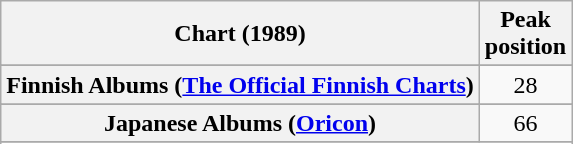<table class="wikitable sortable plainrowheaders">
<tr>
<th>Chart (1989)</th>
<th>Peak<br>position</th>
</tr>
<tr>
</tr>
<tr>
<th scope="row">Finnish Albums (<a href='#'>The Official Finnish Charts</a>)</th>
<td align="center">28</td>
</tr>
<tr>
</tr>
<tr>
<th scope="row">Japanese Albums (<a href='#'>Oricon</a>)</th>
<td align="center">66</td>
</tr>
<tr>
</tr>
<tr>
</tr>
<tr>
</tr>
<tr>
</tr>
</table>
